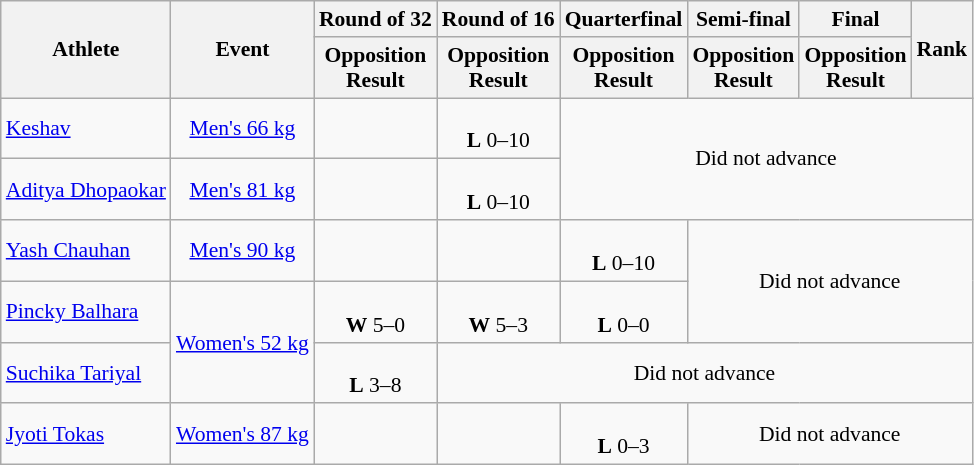<table class="wikitable" style="text-align:center; font-size:90%">
<tr>
<th rowspan="2">Athlete</th>
<th rowspan="2">Event</th>
<th>Round of 32</th>
<th>Round of 16</th>
<th>Quarterfinal</th>
<th>Semi-final</th>
<th>Final</th>
<th rowspan="2">Rank</th>
</tr>
<tr>
<th>Opposition<br>Result</th>
<th>Opposition<br>Result</th>
<th>Opposition<br>Result</th>
<th>Opposition<br>Result</th>
<th>Opposition<br>Result</th>
</tr>
<tr>
<td style="text-align:left"><a href='#'>Keshav</a></td>
<td><a href='#'>Men's 66 kg</a></td>
<td></td>
<td><br><strong>L</strong> 0–10</td>
<td colspan="4" rowspan="2">Did not advance</td>
</tr>
<tr>
<td style="text-align:left"><a href='#'>Aditya Dhopaokar</a></td>
<td><a href='#'>Men's 81 kg</a></td>
<td></td>
<td><br><strong>L</strong> 0–10</td>
</tr>
<tr>
<td style="text-align:left"><a href='#'>Yash Chauhan</a></td>
<td><a href='#'>Men's 90 kg</a></td>
<td></td>
<td></td>
<td><br><strong>L</strong> 0–10</td>
<td colspan="3" rowspan="2">Did not advance</td>
</tr>
<tr>
<td style="text-align:left"><a href='#'>Pincky Balhara</a></td>
<td rowspan="2"><a href='#'>Women's 52 kg</a></td>
<td><br><strong>W</strong> 5–0</td>
<td><br><strong>W</strong> 5–3</td>
<td><br><strong>L</strong> 0–0</td>
</tr>
<tr>
<td style="text-align:left"><a href='#'>Suchika Tariyal</a></td>
<td><br><strong>L</strong> 3–8</td>
<td colspan="5">Did not advance</td>
</tr>
<tr>
<td style="text-align:left"><a href='#'>Jyoti Tokas</a></td>
<td><a href='#'>Women's 87 kg</a></td>
<td></td>
<td></td>
<td><br><strong>L</strong> 0–3</td>
<td colspan="3">Did not advance</td>
</tr>
</table>
